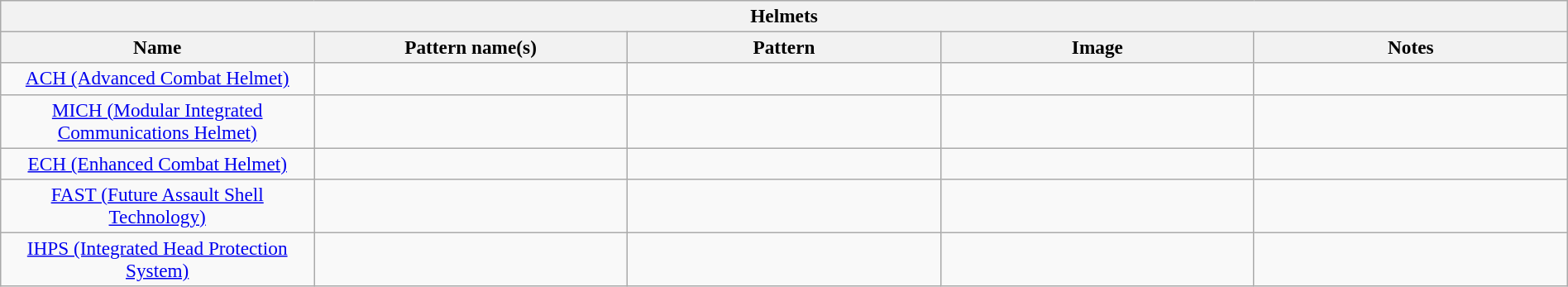<table class="wikitable"  style="width:100%; text-align:center; font-size:97%;">
<tr>
<th colspan="5">Helmets</th>
</tr>
<tr>
<th width=20%>Name</th>
<th width=20%>Pattern name(s)</th>
<th width=20%>Pattern</th>
<th width=20%>Image</th>
<th width=25%>Notes</th>
</tr>
<tr>
<td><a href='#'>ACH (Advanced Combat Helmet)</a></td>
<td></td>
<td></td>
<td></td>
<td></td>
</tr>
<tr>
<td><a href='#'>MICH (Modular Integrated Communications Helmet)</a></td>
<td></td>
<td></td>
<td></td>
<td></td>
</tr>
<tr>
<td><a href='#'>ECH (Enhanced Combat Helmet)</a></td>
<td></td>
<td></td>
<td></td>
<td></td>
</tr>
<tr>
<td><a href='#'>FAST (Future Assault Shell Technology)</a></td>
<td></td>
<td></td>
<td></td>
<td></td>
</tr>
<tr>
<td><a href='#'>IHPS (Integrated Head Protection System)</a></td>
<td></td>
<td></td>
<td></td>
<td></td>
</tr>
</table>
